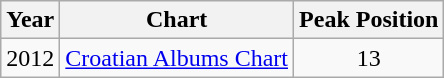<table class="wikitable">
<tr>
<th>Year</th>
<th>Chart</th>
<th>Peak Position</th>
</tr>
<tr>
<td>2012</td>
<td><a href='#'>Croatian Albums Chart</a></td>
<td style="text-align:center;">13</td>
</tr>
</table>
